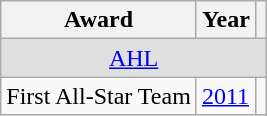<table class="wikitable">
<tr>
<th>Award</th>
<th>Year</th>
<th></th>
</tr>
<tr ALIGN="center" bgcolor="#e0e0e0">
<td colspan="3"><a href='#'>AHL</a></td>
</tr>
<tr>
<td>First All-Star Team</td>
<td><a href='#'>2011</a></td>
<td></td>
</tr>
</table>
